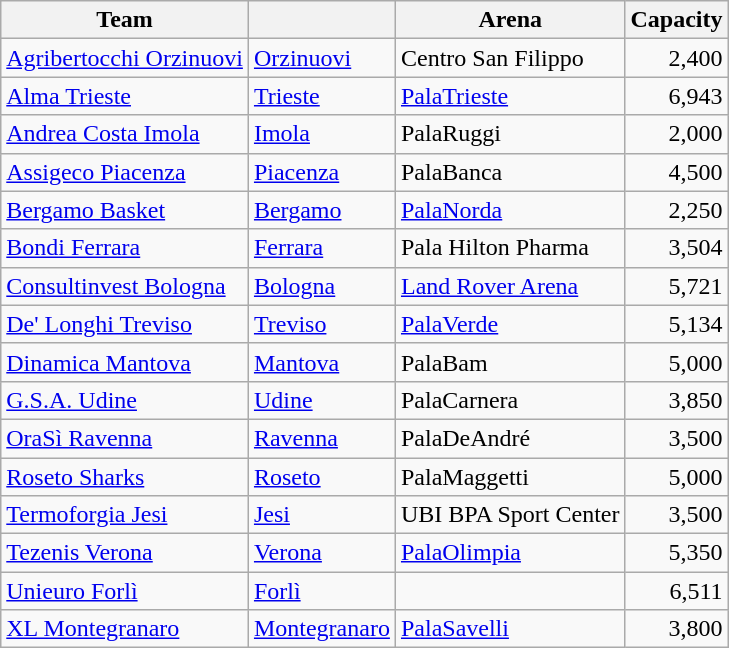<table class="wikitable sortable" style="margin:1em 2em 1em 1em;">
<tr>
<th>Team</th>
<th></th>
<th>Arena</th>
<th>Capacity</th>
</tr>
<tr>
<td><a href='#'>Agribertocchi Orzinuovi</a></td>
<td><a href='#'>Orzinuovi</a></td>
<td>Centro San Filippo</td>
<td align=right>2,400</td>
</tr>
<tr>
<td><a href='#'>Alma Trieste</a></td>
<td><a href='#'>Trieste</a></td>
<td><a href='#'>PalaTrieste</a></td>
<td align=right>6,943</td>
</tr>
<tr>
<td><a href='#'>Andrea Costa Imola</a></td>
<td><a href='#'>Imola</a></td>
<td>PalaRuggi</td>
<td align=right>2,000</td>
</tr>
<tr>
<td><a href='#'>Assigeco Piacenza</a></td>
<td><a href='#'>Piacenza</a></td>
<td>PalaBanca</td>
<td align=right>4,500</td>
</tr>
<tr>
<td><a href='#'>Bergamo Basket</a></td>
<td><a href='#'>Bergamo</a></td>
<td><a href='#'>PalaNorda</a></td>
<td align=right>2,250</td>
</tr>
<tr>
<td><a href='#'>Bondi Ferrara</a></td>
<td><a href='#'>Ferrara</a></td>
<td>Pala Hilton Pharma</td>
<td align=right>3,504</td>
</tr>
<tr>
<td><a href='#'>Consultinvest Bologna</a></td>
<td><a href='#'>Bologna</a></td>
<td><a href='#'>Land Rover Arena</a></td>
<td align=right>5,721</td>
</tr>
<tr>
<td><a href='#'>De' Longhi Treviso</a></td>
<td><a href='#'>Treviso</a></td>
<td><a href='#'>PalaVerde</a></td>
<td align=right>5,134</td>
</tr>
<tr>
<td><a href='#'>Dinamica Mantova</a></td>
<td><a href='#'>Mantova</a></td>
<td>PalaBam</td>
<td align=right>5,000</td>
</tr>
<tr>
<td><a href='#'>G.S.A. Udine</a></td>
<td><a href='#'>Udine</a></td>
<td>PalaCarnera</td>
<td align=right>3,850</td>
</tr>
<tr>
<td><a href='#'>OraSì Ravenna</a></td>
<td><a href='#'>Ravenna</a></td>
<td>PalaDeAndré</td>
<td align=right>3,500</td>
</tr>
<tr>
<td><a href='#'>Roseto Sharks</a></td>
<td><a href='#'>Roseto</a></td>
<td>PalaMaggetti</td>
<td align=right>5,000</td>
</tr>
<tr>
<td><a href='#'>Termoforgia Jesi</a></td>
<td><a href='#'>Jesi</a></td>
<td>UBI BPA Sport Center</td>
<td align=right>3,500</td>
</tr>
<tr>
<td><a href='#'>Tezenis Verona</a></td>
<td><a href='#'>Verona</a></td>
<td><a href='#'>PalaOlimpia</a></td>
<td align=right>5,350</td>
</tr>
<tr>
<td><a href='#'>Unieuro Forlì</a></td>
<td><a href='#'>Forlì</a></td>
<td></td>
<td align=right>6,511</td>
</tr>
<tr>
<td><a href='#'>XL Montegranaro</a></td>
<td><a href='#'>Montegranaro</a></td>
<td><a href='#'>PalaSavelli</a></td>
<td align=right>3,800</td>
</tr>
</table>
